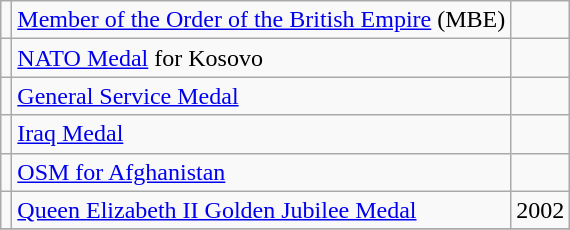<table class="wikitable">
<tr>
<td></td>
<td><a href='#'>Member of the Order of the British Empire</a> (MBE)</td>
<td></td>
</tr>
<tr>
<td></td>
<td><a href='#'>NATO Medal</a> for Kosovo</td>
<td></td>
</tr>
<tr>
<td></td>
<td><a href='#'>General Service Medal</a></td>
<td></td>
</tr>
<tr>
<td></td>
<td><a href='#'>Iraq Medal</a></td>
<td></td>
</tr>
<tr>
<td></td>
<td><a href='#'>OSM for Afghanistan</a></td>
<td></td>
</tr>
<tr>
<td></td>
<td><a href='#'>Queen Elizabeth II Golden Jubilee Medal</a></td>
<td>2002</td>
</tr>
<tr>
</tr>
</table>
